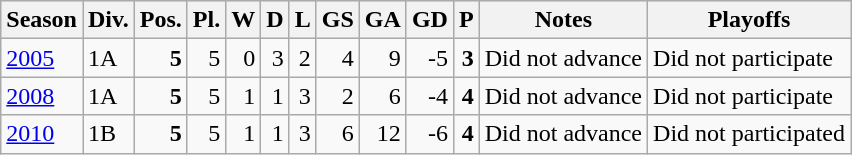<table class="wikitable">
<tr style="background:#efefef;">
<th>Season</th>
<th>Div.</th>
<th>Pos.</th>
<th>Pl.</th>
<th>W</th>
<th>D</th>
<th>L</th>
<th>GS</th>
<th>GA</th>
<th>GD</th>
<th>P</th>
<th>Notes</th>
<th>Playoffs</th>
</tr>
<tr>
<td><a href='#'>2005</a></td>
<td>1A</td>
<td align=right><strong>5</strong></td>
<td align=right>5</td>
<td align=right>0</td>
<td align=right>3</td>
<td align=right>2</td>
<td align=right>4</td>
<td align=right>9</td>
<td align=right>-5</td>
<td align=right><strong>3</strong></td>
<td>Did not advance</td>
<td>Did not participate</td>
</tr>
<tr>
<td><a href='#'>2008</a></td>
<td>1A</td>
<td align=right><strong>5</strong></td>
<td align=right>5</td>
<td align=right>1</td>
<td align=right>1</td>
<td align=right>3</td>
<td align=right>2</td>
<td align=right>6</td>
<td align=right>-4</td>
<td align=right><strong>4</strong></td>
<td>Did not advance</td>
<td>Did not participate</td>
</tr>
<tr>
<td><a href='#'>2010</a></td>
<td>1B</td>
<td align=right><strong>5</strong></td>
<td align=right>5</td>
<td align=right>1</td>
<td align=right>1</td>
<td align=right>3</td>
<td align=right>6</td>
<td align=right>12</td>
<td align=right>-6</td>
<td align=right><strong>4</strong></td>
<td>Did not advance</td>
<td>Did not participated</td>
</tr>
</table>
